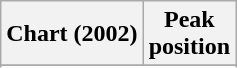<table class="wikitable sortable plainrowheaders">
<tr>
<th>Chart (2002)</th>
<th>Peak<br>position</th>
</tr>
<tr>
</tr>
<tr>
</tr>
<tr>
</tr>
</table>
